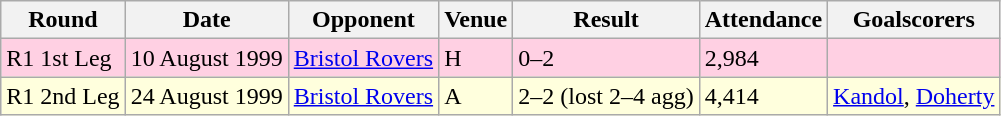<table class="wikitable">
<tr>
<th>Round</th>
<th>Date</th>
<th>Opponent</th>
<th>Venue</th>
<th>Result</th>
<th>Attendance</th>
<th>Goalscorers</th>
</tr>
<tr style="background-color: #ffd0e3;">
<td>R1 1st Leg</td>
<td>10 August 1999</td>
<td><a href='#'>Bristol Rovers</a></td>
<td>H</td>
<td>0–2</td>
<td>2,984</td>
<td></td>
</tr>
<tr style="background-color: #ffffdd;">
<td>R1 2nd Leg</td>
<td>24 August 1999</td>
<td><a href='#'>Bristol Rovers</a></td>
<td>A</td>
<td>2–2 (lost 2–4 agg)</td>
<td>4,414</td>
<td><a href='#'>Kandol</a>, <a href='#'>Doherty</a></td>
</tr>
</table>
